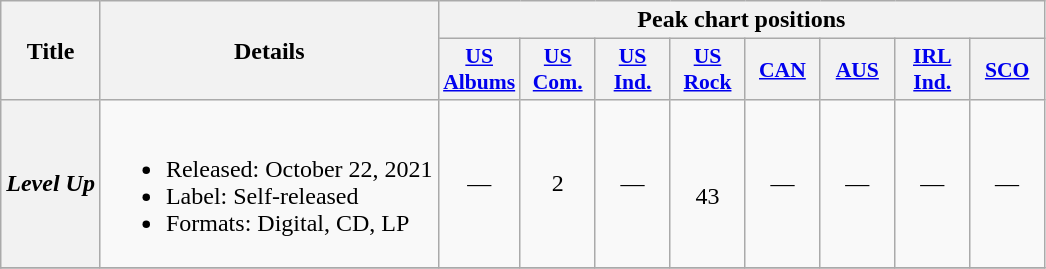<table class="wikitable plainrowheaders">
<tr>
<th rowspan=2>Title</th>
<th rowspan=2>Details</th>
<th colspan=9>Peak chart positions</th>
</tr>
<tr>
<th scope="col" style="width:3em;font-size:90%;"><a href='#'>US<br>Albums</a><br></th>
<th scope="col" style="width:3em;font-size:90%;"><a href='#'>US<br>Com.</a><br></th>
<th scope="col" style="width:3em;font-size:90%;"><a href='#'>US<br>Ind.</a><br></th>
<th scope="col" style="width:3em;font-size:90%;"><a href='#'>US<br>Rock</a><br></th>
<th scope="col" style="width:3em;font-size:90%;"><a href='#'>CAN</a><br></th>
<th scope="col" style="width:3em;font-size:90%;"><a href='#'>AUS</a><br></th>
<th scope="col" style="width:3em;font-size:90%;"><a href='#'>IRL<br>Ind.</a><br></th>
<th scope="col" style="width:3em;font-size:90%;"><a href='#'>SCO</a><br></th>
</tr>
<tr>
<th scope="row"><em>Level Up</em></th>
<td><br><ul><li>Released: October 22, 2021</li><li>Label: Self-released</li><li>Formats: Digital, CD, LP</li></ul></td>
<td style="text-align:center;">—</td>
<td style="text-align:center;">2</td>
<td style="text-align:center;">—</td>
<td style="text-align:center;"><br>43</td>
<td style="text-align:center;">—</td>
<td style="text-align:center;">—</td>
<td style="text-align:center;">—</td>
<td style="text-align:center;">—</td>
</tr>
<tr>
</tr>
</table>
